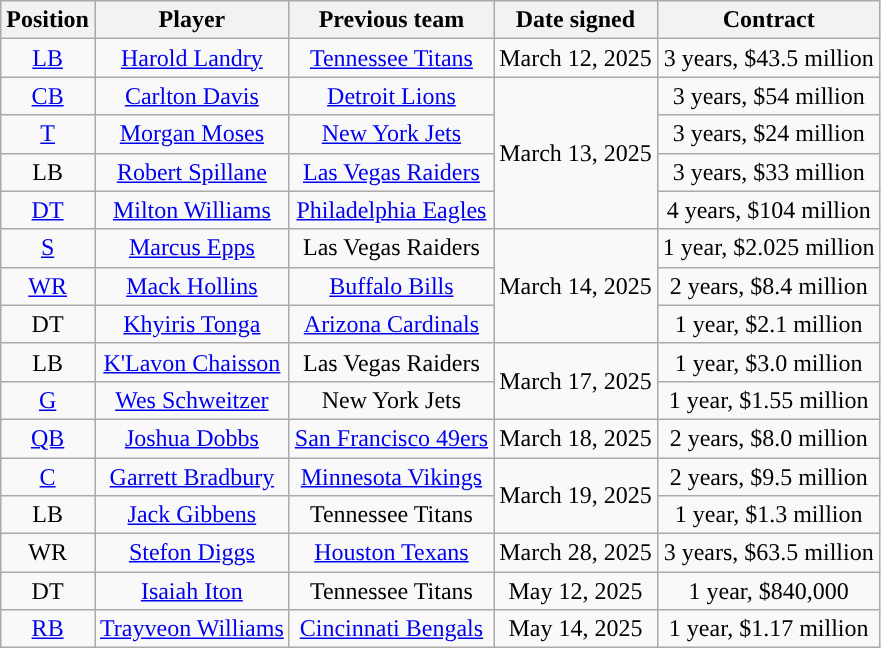<table class="wikitable" style="text-align:center">
<tr>
<th>Position</th>
<th>Player</th>
<th>Previous team</th>
<th>Date signed</th>
<th>Contract</th>
</tr>
<tr>
<td><a href='#'>LB</a></td>
<td><a href='#'>Harold Landry</a></td>
<td><a href='#'>Tennessee Titans</a></td>
<td>March 12, 2025</td>
<td>3 years, $43.5 million</td>
</tr>
<tr>
<td><a href='#'>CB</a></td>
<td><a href='#'>Carlton Davis</a></td>
<td><a href='#'>Detroit Lions</a></td>
<td rowspan="4">March 13, 2025</td>
<td>3 years, $54 million</td>
</tr>
<tr>
<td><a href='#'>T</a></td>
<td><a href='#'>Morgan Moses</a></td>
<td><a href='#'>New York Jets</a></td>
<td>3 years, $24 million</td>
</tr>
<tr>
<td>LB</td>
<td><a href='#'>Robert Spillane</a></td>
<td><a href='#'>Las Vegas Raiders</a></td>
<td>3 years, $33 million</td>
</tr>
<tr>
<td><a href='#'>DT</a></td>
<td><a href='#'>Milton Williams</a></td>
<td><a href='#'>Philadelphia Eagles</a></td>
<td>4 years, $104 million</td>
</tr>
<tr>
<td><a href='#'>S</a></td>
<td><a href='#'>Marcus Epps</a></td>
<td>Las Vegas Raiders</td>
<td rowspan="3">March 14, 2025</td>
<td>1 year, $2.025 million</td>
</tr>
<tr>
<td><a href='#'>WR</a></td>
<td><a href='#'>Mack Hollins</a></td>
<td><a href='#'>Buffalo Bills</a></td>
<td>2 years, $8.4 million</td>
</tr>
<tr>
<td>DT</td>
<td><a href='#'>Khyiris Tonga</a></td>
<td><a href='#'>Arizona Cardinals</a></td>
<td>1 year, $2.1 million</td>
</tr>
<tr>
<td>LB</td>
<td><a href='#'>K'Lavon Chaisson</a></td>
<td>Las Vegas Raiders</td>
<td rowspan="2">March 17, 2025</td>
<td>1 year, $3.0 million</td>
</tr>
<tr>
<td><a href='#'>G</a></td>
<td><a href='#'>Wes Schweitzer</a></td>
<td>New York Jets</td>
<td>1 year, $1.55 million</td>
</tr>
<tr>
<td><a href='#'>QB</a></td>
<td><a href='#'>Joshua Dobbs</a></td>
<td><a href='#'>San Francisco 49ers</a></td>
<td>March 18, 2025</td>
<td>2 years, $8.0 million</td>
</tr>
<tr>
<td><a href='#'>C</a></td>
<td><a href='#'>Garrett Bradbury</a></td>
<td><a href='#'>Minnesota Vikings</a></td>
<td rowspan="2">March 19, 2025</td>
<td>2 years, $9.5 million</td>
</tr>
<tr>
<td>LB</td>
<td><a href='#'>Jack Gibbens</a></td>
<td>Tennessee Titans</td>
<td>1 year, $1.3 million</td>
</tr>
<tr>
<td>WR</td>
<td><a href='#'>Stefon Diggs</a></td>
<td><a href='#'>Houston Texans</a></td>
<td>March 28, 2025</td>
<td>3 years, $63.5 million</td>
</tr>
<tr>
<td>DT</td>
<td><a href='#'>Isaiah Iton</a></td>
<td>Tennessee Titans</td>
<td>May 12, 2025</td>
<td>1 year, $840,000</td>
</tr>
<tr>
<td><a href='#'>RB</a></td>
<td><a href='#'>Trayveon Williams</a></td>
<td><a href='#'>Cincinnati Bengals</a></td>
<td>May 14, 2025</td>
<td>1 year, $1.17 million</td>
</tr>
</table>
